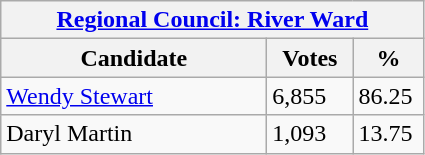<table class="wikitable">
<tr>
<th colspan="3"><a href='#'>Regional Council: River Ward</a></th>
</tr>
<tr>
<th style="width: 170px">Candidate</th>
<th style="width: 50px">Votes</th>
<th style="width: 40px">%</th>
</tr>
<tr>
<td><a href='#'>Wendy Stewart</a></td>
<td>6,855</td>
<td>86.25</td>
</tr>
<tr>
<td>Daryl Martin</td>
<td>1,093</td>
<td>13.75</td>
</tr>
</table>
